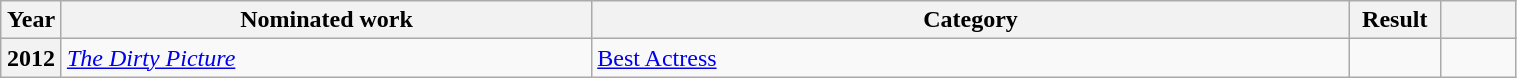<table class="wikitable plainrowheaders" style="width:80%;">
<tr>
<th scope="col" style="width:4%;">Year</th>
<th scope="col" style="width:35%;">Nominated work</th>
<th scope="col" style="width:50%;">Category</th>
<th scope="col" style="width:6%;">Result</th>
<th scope="col" style="width:6%;"></th>
</tr>
<tr>
<th scope="row">2012</th>
<td><em><a href='#'>The Dirty Picture</a></em></td>
<td><a href='#'>Best Actress</a></td>
<td></td>
<td style="text-align:center;"></td>
</tr>
</table>
